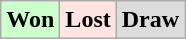<table class="wikitable">
<tr>
<td bgcolor="#ccffcc"><strong>Won</strong></td>
<td bgcolor="FFE4E1"><strong>Lost</strong></td>
<td bgcolor="DCDCDC"><strong>Draw</strong></td>
</tr>
</table>
